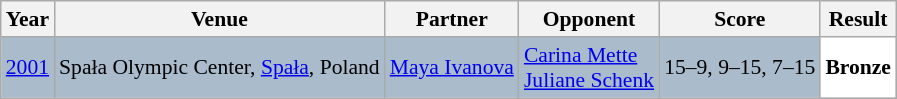<table class="sortable wikitable" style="font-size: 90%;">
<tr>
<th>Year</th>
<th>Venue</th>
<th>Partner</th>
<th>Opponent</th>
<th>Score</th>
<th>Result</th>
</tr>
<tr style="background:#AABBCC">
<td align="center"><a href='#'>2001</a></td>
<td align="left">Spała Olympic Center, <a href='#'>Spała</a>, Poland</td>
<td align="left"> <a href='#'>Maya Ivanova</a></td>
<td align="left"> <a href='#'>Carina Mette</a><br> <a href='#'>Juliane Schenk</a></td>
<td align="left">15–9, 9–15, 7–15</td>
<td style="text-align:left; background:white"> <strong>Bronze</strong></td>
</tr>
</table>
